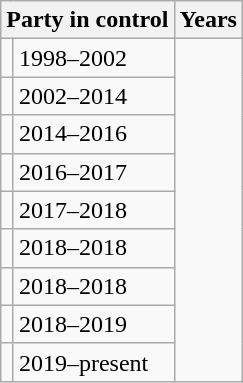<table class="wikitable">
<tr>
<th colspan="2">Party in control</th>
<th>Years</th>
</tr>
<tr>
<td></td>
<td>1998–2002</td>
</tr>
<tr>
<td></td>
<td>2002–2014</td>
</tr>
<tr>
<td></td>
<td>2014–2016</td>
</tr>
<tr>
<td></td>
<td>2016–2017</td>
</tr>
<tr>
<td></td>
<td>2017–2018</td>
</tr>
<tr>
<td></td>
<td>2018–2018</td>
</tr>
<tr>
<td></td>
<td>2018–2018</td>
</tr>
<tr>
<td></td>
<td>2018–2019</td>
</tr>
<tr>
<td></td>
<td>2019–present</td>
</tr>
</table>
